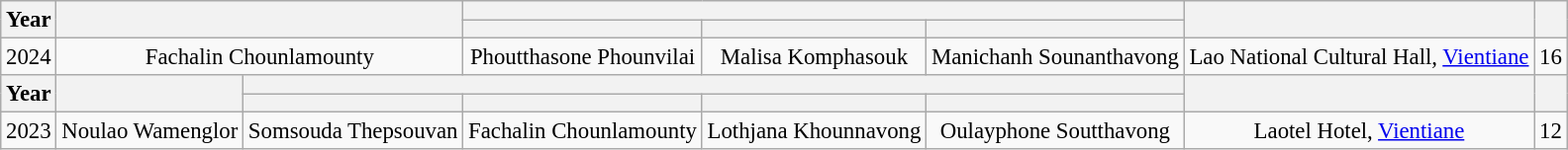<table class="wikitable sortable" style="font-size: 95%; text-align:center">
<tr>
<th rowspan="2">Year</th>
<th rowspan="2" colspan="2"></th>
<th colspan="3"></th>
<th rowspan="2"></th>
<th rowspan="2"></th>
</tr>
<tr>
<th></th>
<th></th>
<th></th>
</tr>
<tr>
<td>2024</td>
<td colspan="2">Fachalin Chounlamounty</td>
<td>Phoutthasone Phounvilai</td>
<td>Malisa Komphasouk</td>
<td>Manichanh Sounanthavong</td>
<td>Lao National Cultural Hall, <a href='#'>Vientiane</a></td>
<td>16</td>
</tr>
<tr>
<th rowspan="2">Year</th>
<th rowspan="2"></th>
<th colspan="4"></th>
<th rowspan="2"></th>
<th rowspan="2"></th>
</tr>
<tr>
<th></th>
<th></th>
<th></th>
<th></th>
</tr>
<tr>
<td>2023</td>
<td>Noulao Wamenglor</td>
<td>Somsouda Thepsouvan</td>
<td>Fachalin Chounlamounty</td>
<td>Lothjana Khounnavong</td>
<td>Oulayphone Soutthavong</td>
<td>Laotel Hotel, <a href='#'>Vientiane</a></td>
<td>12</td>
</tr>
</table>
